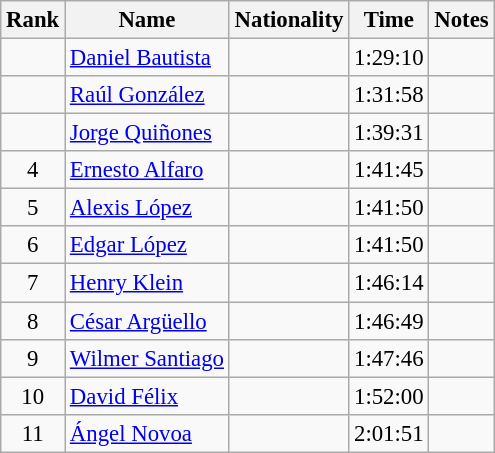<table class="wikitable sortable" style="text-align:center;font-size:95%">
<tr>
<th>Rank</th>
<th>Name</th>
<th>Nationality</th>
<th>Time</th>
<th>Notes</th>
</tr>
<tr>
<td></td>
<td align=left><a href='#'>Daniel Bautista</a></td>
<td align=left></td>
<td>1:29:10</td>
<td></td>
</tr>
<tr>
<td></td>
<td align=left><a href='#'>Raúl González</a></td>
<td align=left></td>
<td>1:31:58</td>
<td></td>
</tr>
<tr>
<td></td>
<td align=left><a href='#'>Jorge Quiñones</a></td>
<td align=left></td>
<td>1:39:31</td>
<td></td>
</tr>
<tr>
<td>4</td>
<td align=left><a href='#'>Ernesto Alfaro</a></td>
<td align=left></td>
<td>1:41:45</td>
<td></td>
</tr>
<tr>
<td>5</td>
<td align=left><a href='#'>Alexis López</a></td>
<td align=left></td>
<td>1:41:50</td>
<td></td>
</tr>
<tr>
<td>6</td>
<td align=left><a href='#'>Edgar López</a></td>
<td align=left></td>
<td>1:41:50</td>
<td></td>
</tr>
<tr>
<td>7</td>
<td align=left><a href='#'>Henry Klein</a></td>
<td align=left></td>
<td>1:46:14</td>
<td></td>
</tr>
<tr>
<td>8</td>
<td align=left><a href='#'>César Argüello</a></td>
<td align=left></td>
<td>1:46:49</td>
<td></td>
</tr>
<tr>
<td>9</td>
<td align=left><a href='#'>Wilmer Santiago</a></td>
<td align=left></td>
<td>1:47:46</td>
<td></td>
</tr>
<tr>
<td>10</td>
<td align=left><a href='#'>David Félix</a></td>
<td align=left></td>
<td>1:52:00</td>
<td></td>
</tr>
<tr>
<td>11</td>
<td align=left><a href='#'>Ángel Novoa</a></td>
<td align=left></td>
<td>2:01:51</td>
<td></td>
</tr>
</table>
